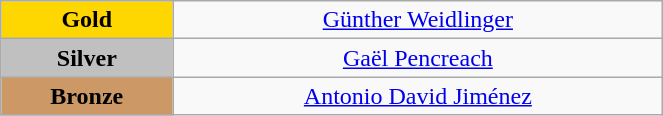<table class="wikitable" style="text-align:center; " width="35%">
<tr>
<td bgcolor="gold"><strong>Gold</strong></td>
<td><a href='#'>Günther Weidlinger</a><br>  <small><em></em></small></td>
</tr>
<tr>
<td bgcolor="silver"><strong>Silver</strong></td>
<td><a href='#'>Gaël Pencreach</a><br>  <small><em></em></small></td>
</tr>
<tr>
<td bgcolor="CC9966"><strong>Bronze</strong></td>
<td><a href='#'>Antonio David Jiménez</a><br>  <small><em></em></small></td>
</tr>
</table>
